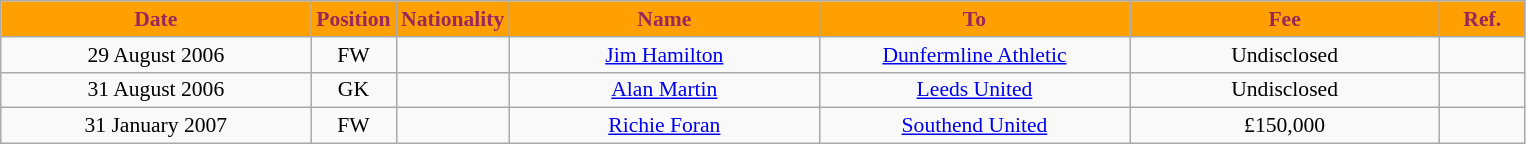<table class="wikitable"  style="text-align:center; font-size:90%; ">
<tr>
<th style="background:#ffa000; color:#98285c; width:200px;">Date</th>
<th style="background:#ffa000; color:#98285c; width:50px;">Position</th>
<th style="background:#ffa000; color:#98285c; width:50px;">Nationality</th>
<th style="background:#ffa000; color:#98285c; width:200px;">Name</th>
<th style="background:#ffa000; color:#98285c; width:200px;">To</th>
<th style="background:#ffa000; color:#98285c; width:200px;">Fee</th>
<th style="background:#ffa000; color:#98285c; width:50px;">Ref.</th>
</tr>
<tr>
<td>29 August 2006</td>
<td>FW</td>
<td></td>
<td><a href='#'>Jim Hamilton</a></td>
<td><a href='#'>Dunfermline Athletic</a></td>
<td>Undisclosed</td>
<td></td>
</tr>
<tr>
<td>31 August 2006</td>
<td>GK</td>
<td></td>
<td><a href='#'>Alan Martin</a></td>
<td><a href='#'>Leeds United</a></td>
<td>Undisclosed</td>
<td></td>
</tr>
<tr>
<td>31 January 2007</td>
<td>FW</td>
<td></td>
<td><a href='#'>Richie Foran</a></td>
<td><a href='#'>Southend United</a></td>
<td>£150,000</td>
<td></td>
</tr>
</table>
